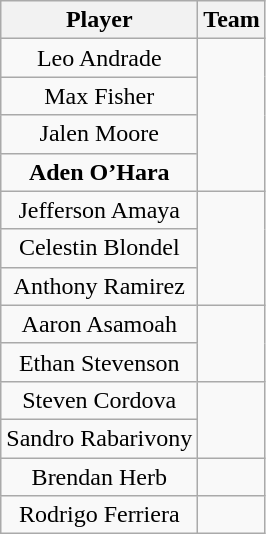<table class="wikitable" style="text-align:center">
<tr>
<th>Player</th>
<th>Team</th>
</tr>
<tr>
<td>Leo Andrade</td>
<td rowspan=4></td>
</tr>
<tr>
<td>Max Fisher</td>
</tr>
<tr>
<td>Jalen Moore</td>
</tr>
<tr>
<td><strong>Aden O’Hara</strong></td>
</tr>
<tr>
<td>Jefferson Amaya</td>
<td rowspan=3></td>
</tr>
<tr>
<td>Celestin Blondel</td>
</tr>
<tr>
<td>Anthony Ramirez</td>
</tr>
<tr>
<td>Aaron Asamoah</td>
<td rowspan=2></td>
</tr>
<tr>
<td>Ethan Stevenson</td>
</tr>
<tr>
<td>Steven Cordova</td>
<td rowspan=2></td>
</tr>
<tr>
<td>Sandro Rabarivony</td>
</tr>
<tr>
<td>Brendan Herb</td>
<td></td>
</tr>
<tr>
<td>Rodrigo Ferriera</td>
<td></td>
</tr>
</table>
